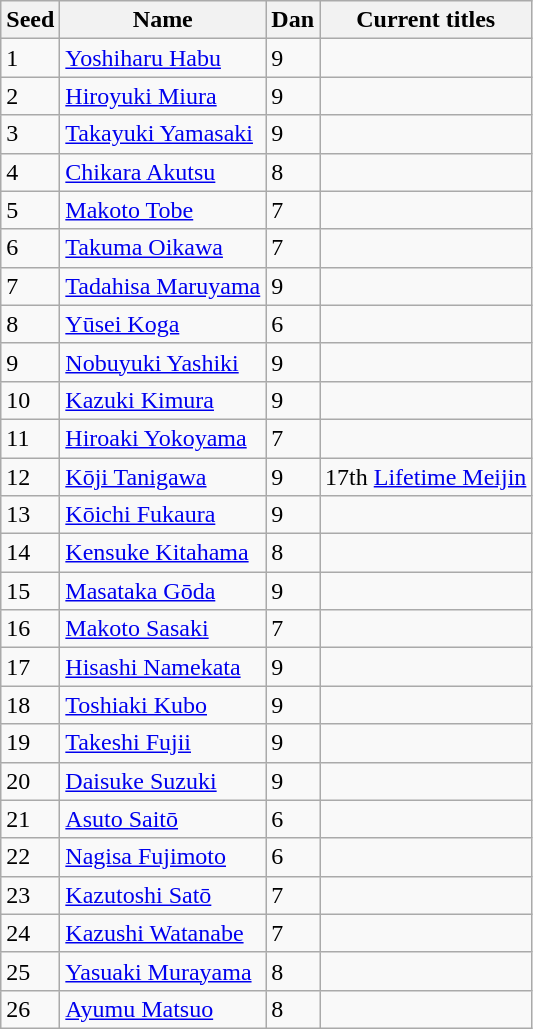<table class='wikitable' style="margin-right: 1.6em">
<tr>
<th>Seed</th>
<th>Name</th>
<th>Dan</th>
<th>Current titles</th>
</tr>
<tr>
<td>1</td>
<td><a href='#'>Yoshiharu Habu</a></td>
<td>9</td>
<td></td>
</tr>
<tr>
<td>2</td>
<td><a href='#'>Hiroyuki Miura</a></td>
<td>9</td>
<td></td>
</tr>
<tr>
<td>3</td>
<td><a href='#'>Takayuki Yamasaki</a></td>
<td>9</td>
<td></td>
</tr>
<tr>
<td>4</td>
<td><a href='#'>Chikara Akutsu</a></td>
<td>8</td>
<td></td>
</tr>
<tr>
<td>5</td>
<td><a href='#'>Makoto Tobe</a></td>
<td>7</td>
<td></td>
</tr>
<tr>
<td>6</td>
<td><a href='#'>Takuma Oikawa</a></td>
<td>7</td>
<td></td>
</tr>
<tr>
<td>7</td>
<td><a href='#'>Tadahisa Maruyama</a></td>
<td>9</td>
<td></td>
</tr>
<tr>
<td>8</td>
<td><a href='#'>Yūsei Koga</a></td>
<td>6</td>
<td></td>
</tr>
<tr>
<td>9</td>
<td><a href='#'>Nobuyuki Yashiki</a></td>
<td>9</td>
<td></td>
</tr>
<tr>
<td>10</td>
<td><a href='#'>Kazuki Kimura</a></td>
<td>9</td>
<td></td>
</tr>
<tr>
<td>11</td>
<td><a href='#'>Hiroaki Yokoyama</a></td>
<td>7</td>
<td></td>
</tr>
<tr>
<td>12</td>
<td><a href='#'>Kōji Tanigawa</a></td>
<td>9</td>
<td>17th <a href='#'>Lifetime Meijin</a></td>
</tr>
<tr>
<td>13</td>
<td><a href='#'>Kōichi Fukaura</a></td>
<td>9</td>
<td></td>
</tr>
<tr>
<td>14</td>
<td><a href='#'>Kensuke Kitahama</a></td>
<td>8</td>
<td></td>
</tr>
<tr>
<td>15</td>
<td><a href='#'>Masataka Gōda</a></td>
<td>9</td>
<td></td>
</tr>
<tr>
<td>16</td>
<td><a href='#'>Makoto Sasaki</a></td>
<td>7</td>
<td></td>
</tr>
<tr>
<td>17</td>
<td><a href='#'>Hisashi Namekata</a></td>
<td>9</td>
<td></td>
</tr>
<tr>
<td>18</td>
<td><a href='#'>Toshiaki Kubo</a></td>
<td>9</td>
<td></td>
</tr>
<tr>
<td>19</td>
<td><a href='#'>Takeshi Fujii</a></td>
<td>9</td>
<td></td>
</tr>
<tr>
<td>20</td>
<td><a href='#'>Daisuke Suzuki</a></td>
<td>9</td>
<td></td>
</tr>
<tr>
<td>21</td>
<td><a href='#'>Asuto Saitō</a></td>
<td>6</td>
<td></td>
</tr>
<tr>
<td>22</td>
<td><a href='#'>Nagisa Fujimoto</a></td>
<td>6</td>
<td></td>
</tr>
<tr>
<td>23</td>
<td><a href='#'>Kazutoshi Satō</a></td>
<td>7</td>
<td></td>
</tr>
<tr>
<td>24</td>
<td><a href='#'>Kazushi Watanabe</a></td>
<td>7</td>
<td></td>
</tr>
<tr>
<td>25</td>
<td><a href='#'>Yasuaki Murayama</a></td>
<td>8</td>
<td></td>
</tr>
<tr>
<td>26</td>
<td><a href='#'>Ayumu Matsuo</a></td>
<td>8</td>
<td></td>
</tr>
</table>
